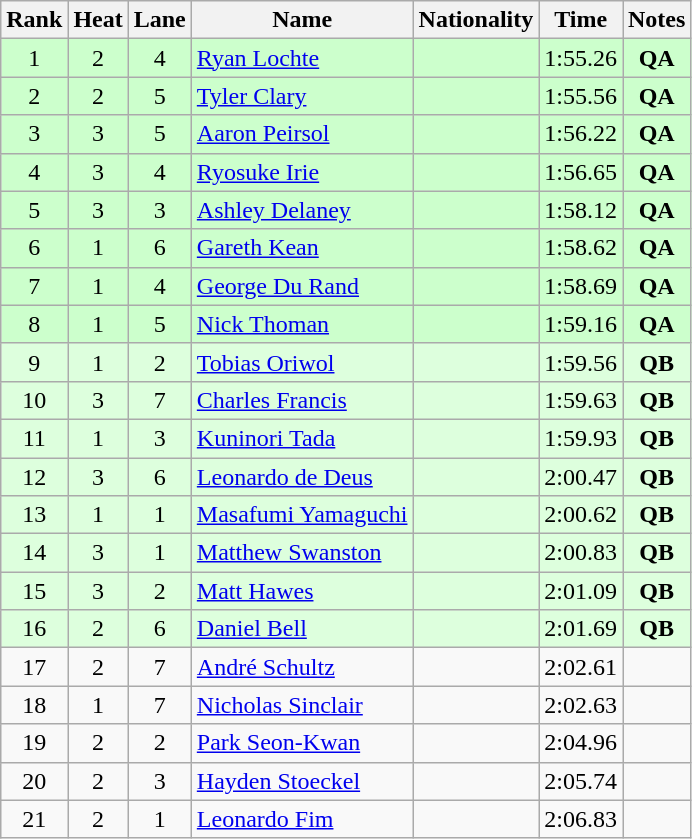<table class="wikitable sortable" style="text-align:center">
<tr>
<th>Rank</th>
<th>Heat</th>
<th>Lane</th>
<th>Name</th>
<th>Nationality</th>
<th>Time</th>
<th>Notes</th>
</tr>
<tr bgcolor=ccffcc>
<td>1</td>
<td>2</td>
<td>4</td>
<td align=left><a href='#'>Ryan Lochte</a></td>
<td align=left></td>
<td>1:55.26</td>
<td><strong>QA</strong></td>
</tr>
<tr bgcolor=ccffcc>
<td>2</td>
<td>2</td>
<td>5</td>
<td align=left><a href='#'>Tyler Clary</a></td>
<td align=left></td>
<td>1:55.56</td>
<td><strong>QA</strong></td>
</tr>
<tr bgcolor=ccffcc>
<td>3</td>
<td>3</td>
<td>5</td>
<td align=left><a href='#'>Aaron Peirsol</a></td>
<td align=left></td>
<td>1:56.22</td>
<td><strong>QA</strong></td>
</tr>
<tr bgcolor=ccffcc>
<td>4</td>
<td>3</td>
<td>4</td>
<td align=left><a href='#'>Ryosuke Irie</a></td>
<td align=left></td>
<td>1:56.65</td>
<td><strong>QA</strong></td>
</tr>
<tr bgcolor=ccffcc>
<td>5</td>
<td>3</td>
<td>3</td>
<td align=left><a href='#'>Ashley Delaney</a></td>
<td align=left></td>
<td>1:58.12</td>
<td><strong>QA</strong></td>
</tr>
<tr bgcolor=ccffcc>
<td>6</td>
<td>1</td>
<td>6</td>
<td align=left><a href='#'>Gareth Kean</a></td>
<td align=left></td>
<td>1:58.62</td>
<td><strong>QA</strong></td>
</tr>
<tr bgcolor=ccffcc>
<td>7</td>
<td>1</td>
<td>4</td>
<td align=left><a href='#'>George Du Rand</a></td>
<td align=left></td>
<td>1:58.69</td>
<td><strong>QA</strong></td>
</tr>
<tr bgcolor=ccffcc>
<td>8</td>
<td>1</td>
<td>5</td>
<td align=left><a href='#'>Nick Thoman</a></td>
<td align=left></td>
<td>1:59.16</td>
<td><strong>QA</strong></td>
</tr>
<tr bgcolor=ddffdd>
<td>9</td>
<td>1</td>
<td>2</td>
<td align=left><a href='#'>Tobias Oriwol</a></td>
<td align=left></td>
<td>1:59.56</td>
<td><strong>QB</strong></td>
</tr>
<tr bgcolor=ddffdd>
<td>10</td>
<td>3</td>
<td>7</td>
<td align=left><a href='#'>Charles Francis</a></td>
<td align=left></td>
<td>1:59.63</td>
<td><strong>QB</strong></td>
</tr>
<tr bgcolor=ddffdd>
<td>11</td>
<td>1</td>
<td>3</td>
<td align=left><a href='#'>Kuninori Tada</a></td>
<td align=left></td>
<td>1:59.93</td>
<td><strong>QB</strong></td>
</tr>
<tr bgcolor=ddffdd>
<td>12</td>
<td>3</td>
<td>6</td>
<td align=left><a href='#'>Leonardo de Deus</a></td>
<td align=left></td>
<td>2:00.47</td>
<td><strong>QB</strong></td>
</tr>
<tr bgcolor=ddffdd>
<td>13</td>
<td>1</td>
<td>1</td>
<td align=left><a href='#'>Masafumi Yamaguchi</a></td>
<td align=left></td>
<td>2:00.62</td>
<td><strong>QB</strong></td>
</tr>
<tr bgcolor=ddffdd>
<td>14</td>
<td>3</td>
<td>1</td>
<td align=left><a href='#'>Matthew Swanston</a></td>
<td align=left></td>
<td>2:00.83</td>
<td><strong>QB</strong></td>
</tr>
<tr bgcolor=ddffdd>
<td>15</td>
<td>3</td>
<td>2</td>
<td align=left><a href='#'>Matt Hawes</a></td>
<td align=left></td>
<td>2:01.09</td>
<td><strong>QB</strong></td>
</tr>
<tr bgcolor=ddffdd>
<td>16</td>
<td>2</td>
<td>6</td>
<td align=left><a href='#'>Daniel Bell</a></td>
<td align=left></td>
<td>2:01.69</td>
<td><strong>QB</strong></td>
</tr>
<tr>
<td>17</td>
<td>2</td>
<td>7</td>
<td align=left><a href='#'>André Schultz</a></td>
<td align=left></td>
<td>2:02.61</td>
<td></td>
</tr>
<tr>
<td>18</td>
<td>1</td>
<td>7</td>
<td align=left><a href='#'>Nicholas Sinclair</a></td>
<td align=left></td>
<td>2:02.63</td>
<td></td>
</tr>
<tr>
<td>19</td>
<td>2</td>
<td>2</td>
<td align=left><a href='#'>Park Seon-Kwan</a></td>
<td align=left></td>
<td>2:04.96</td>
<td></td>
</tr>
<tr>
<td>20</td>
<td>2</td>
<td>3</td>
<td align=left><a href='#'>Hayden Stoeckel</a></td>
<td align=left></td>
<td>2:05.74</td>
<td></td>
</tr>
<tr>
<td>21</td>
<td>2</td>
<td>1</td>
<td align=left><a href='#'>Leonardo Fim</a></td>
<td align=left></td>
<td>2:06.83</td>
<td></td>
</tr>
</table>
